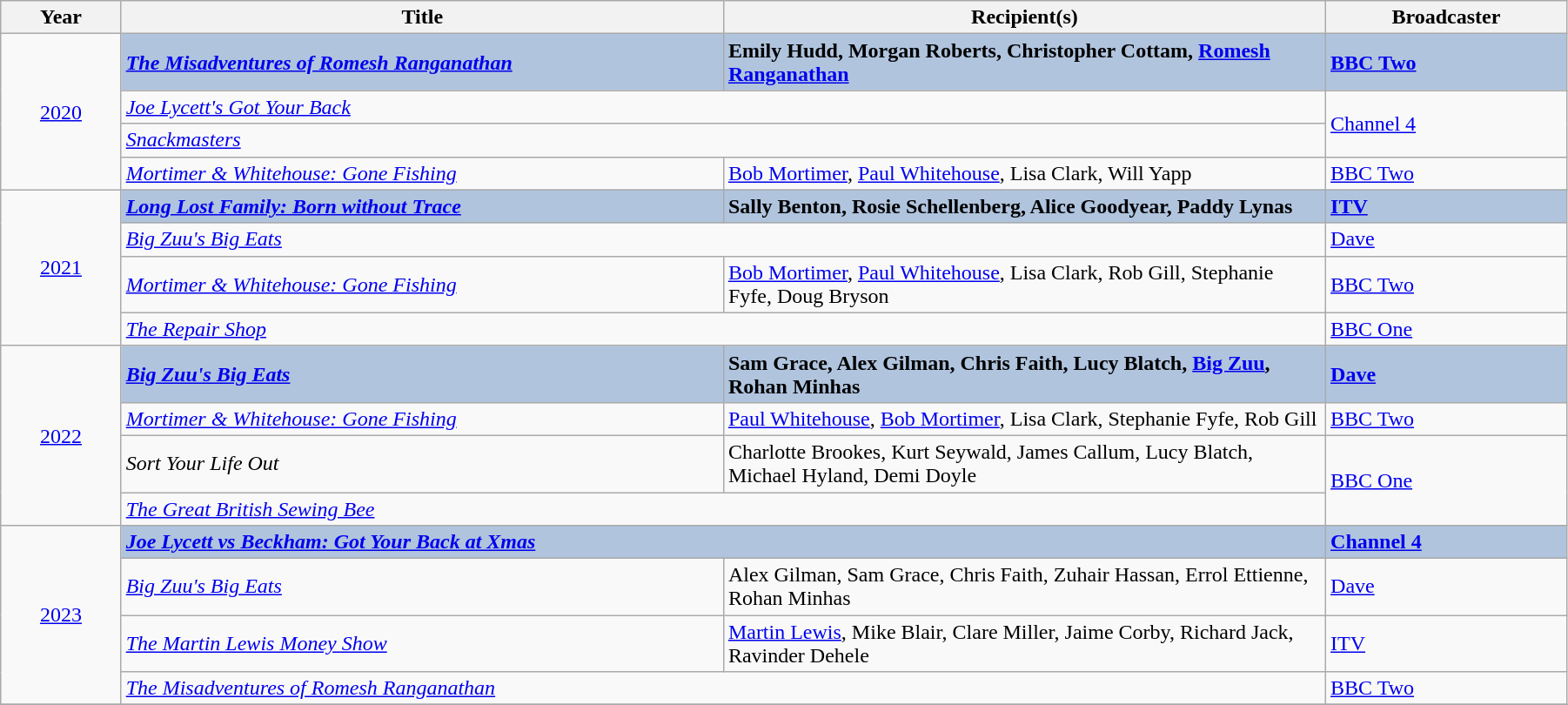<table class="wikitable" width="95%">
<tr>
<th width=5%>Year</th>
<th width=25%>Title</th>
<th width=25%><strong>Recipient(s)</strong></th>
<th width=10%><strong>Broadcaster</strong></th>
</tr>
<tr>
<td rowspan="4" style="text-align:center;"><a href='#'>2020</a><br></td>
<td style="background:#B0C4DE;"><strong><em><a href='#'>The Misadventures of Romesh Ranganathan</a></em></strong></td>
<td style="background:#B0C4DE;"><strong>Emily Hudd, Morgan Roberts, Christopher Cottam, <a href='#'>Romesh Ranganathan</a></strong></td>
<td style="background:#B0C4DE;"><strong><a href='#'>BBC Two</a></strong></td>
</tr>
<tr>
<td colspan="2"><em><a href='#'>Joe Lycett's Got Your Back</a></em></td>
<td rowspan="2"><a href='#'>Channel 4</a></td>
</tr>
<tr>
<td colspan="2"><em><a href='#'>Snackmasters</a></em></td>
</tr>
<tr>
<td><em><a href='#'>Mortimer & Whitehouse: Gone Fishing</a></em></td>
<td><a href='#'>Bob Mortimer</a>, <a href='#'>Paul Whitehouse</a>, Lisa Clark, Will Yapp</td>
<td><a href='#'>BBC Two</a></td>
</tr>
<tr>
<td rowspan="4" style="text-align:center;"><a href='#'>2021</a><br></td>
<td style="background:#B0C4DE;"><strong><em><a href='#'>Long Lost Family: Born without Trace</a></em></strong></td>
<td style="background:#B0C4DE;"><strong>Sally Benton, Rosie Schellenberg, Alice Goodyear, Paddy Lynas</strong></td>
<td style="background:#B0C4DE;"><strong><a href='#'>ITV</a></strong></td>
</tr>
<tr>
<td colspan="2"><em><a href='#'>Big Zuu's Big Eats</a></em></td>
<td><a href='#'>Dave</a></td>
</tr>
<tr>
<td><em><a href='#'>Mortimer & Whitehouse: Gone Fishing</a></em></td>
<td><a href='#'>Bob Mortimer</a>, <a href='#'>Paul Whitehouse</a>, Lisa Clark, Rob Gill, Stephanie Fyfe, Doug Bryson</td>
<td><a href='#'>BBC Two</a></td>
</tr>
<tr>
<td colspan="2"><em><a href='#'>The Repair Shop</a></em></td>
<td><a href='#'>BBC One</a></td>
</tr>
<tr>
<td rowspan="4" style="text-align:center;"><a href='#'>2022</a><br></td>
<td style="background:#B0C4DE;"><strong><em><a href='#'>Big Zuu's Big Eats</a></em></strong></td>
<td style="background:#B0C4DE;"><strong>Sam Grace, Alex Gilman, Chris Faith, Lucy Blatch, <a href='#'>Big Zuu</a>, Rohan Minhas</strong></td>
<td style="background:#B0C4DE;"><strong><a href='#'>Dave</a></strong></td>
</tr>
<tr>
<td><em><a href='#'>Mortimer & Whitehouse: Gone Fishing</a></em></td>
<td><a href='#'>Paul Whitehouse</a>, <a href='#'>Bob Mortimer</a>, Lisa Clark, Stephanie Fyfe, Rob Gill</td>
<td><a href='#'>BBC Two</a></td>
</tr>
<tr>
<td><em>Sort Your Life Out</em></td>
<td>Charlotte Brookes, Kurt Seywald, James Callum, Lucy Blatch, Michael Hyland, Demi Doyle</td>
<td rowspan="2"><a href='#'>BBC One</a></td>
</tr>
<tr>
<td colspan="2"><em><a href='#'>The Great British Sewing Bee</a></em></td>
</tr>
<tr>
<td rowspan="4" style="text-align:center;"><a href='#'>2023</a><br></td>
<td style="background:#B0C4DE;" colspan="2"><strong><em><a href='#'>Joe Lycett vs Beckham: Got Your Back at Xmas</a></em></strong></td>
<td style="background:#B0C4DE;"><strong><a href='#'>Channel 4</a></strong></td>
</tr>
<tr>
<td><em><a href='#'>Big Zuu's Big Eats</a></em></td>
<td>Alex Gilman, Sam Grace, Chris Faith, Zuhair Hassan, Errol Ettienne, Rohan Minhas</td>
<td><a href='#'>Dave</a></td>
</tr>
<tr>
<td><em><a href='#'>The Martin Lewis Money Show</a></em></td>
<td><a href='#'>Martin Lewis</a>, Mike Blair, Clare Miller, Jaime Corby, Richard Jack, Ravinder Dehele</td>
<td><a href='#'>ITV</a></td>
</tr>
<tr>
<td colspan="2"><em><a href='#'>The Misadventures of Romesh Ranganathan</a></em></td>
<td><a href='#'>BBC Two</a></td>
</tr>
<tr>
</tr>
</table>
